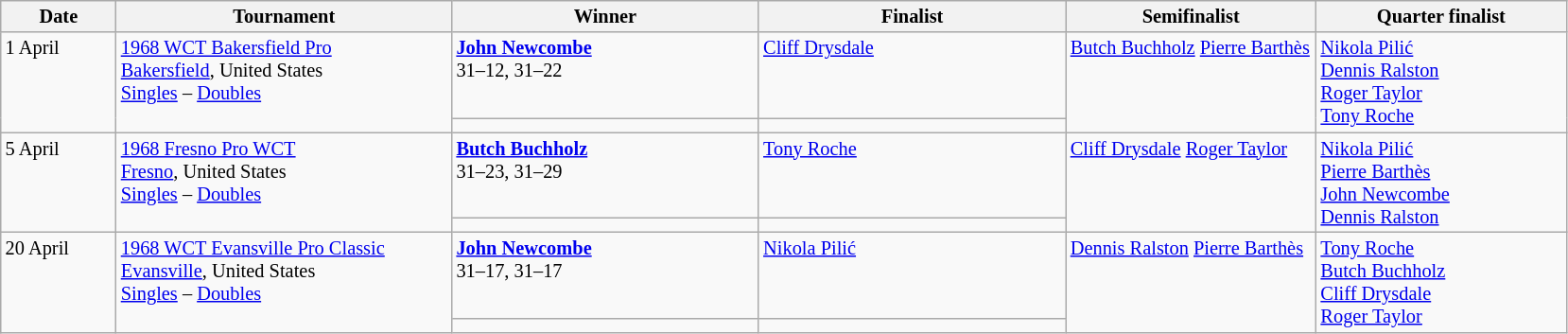<table class="wikitable" style="font-size:85%;">
<tr>
<th width="75">Date</th>
<th width="230">Tournament</th>
<th width="210">Winner</th>
<th width="210">Finalist</th>
<th width="170">Semifinalist</th>
<th width="170">Quarter finalist</th>
</tr>
<tr valign=top>
<td rowspan=2>1 April</td>
<td rowspan=2><a href='#'>1968 WCT Bakersfield Pro</a><br><a href='#'>Bakersfield</a>, United States<br><a href='#'>Singles</a> – <a href='#'>Doubles</a></td>
<td> <strong><a href='#'>John Newcombe</a></strong><br>31–12, 31–22</td>
<td> <a href='#'>Cliff Drysdale</a></td>
<td rowspan=2> <a href='#'>Butch Buchholz</a> <a href='#'>Pierre Barthès</a></td>
<td rowspan=2> <a href='#'>Nikola Pilić</a> <br>  <a href='#'>Dennis Ralston</a> <br>  <a href='#'>Roger Taylor</a> <br>  <a href='#'>Tony Roche</a></td>
</tr>
<tr valign=top>
<td></td>
<td></td>
</tr>
<tr valign=top>
<td rowspan=2>5 April</td>
<td rowspan=2><a href='#'>1968 Fresno Pro WCT </a><br><a href='#'>Fresno</a>, United States<br><a href='#'>Singles</a> – <a href='#'>Doubles</a></td>
<td> <strong><a href='#'>Butch Buchholz</a></strong><br>31–23, 31–29</td>
<td> <a href='#'>Tony Roche</a></td>
<td rowspan=2> <a href='#'>Cliff Drysdale</a>  <a href='#'>Roger Taylor</a></td>
<td rowspan=2> <a href='#'>Nikola Pilić</a> <br>  <a href='#'>Pierre Barthès</a> <br>  <a href='#'>John Newcombe</a> <br>  <a href='#'>Dennis Ralston</a></td>
</tr>
<tr valign=top>
<td></td>
<td></td>
</tr>
<tr valign=top>
<td rowspan=2>20 April</td>
<td rowspan=2><a href='#'>1968 WCT Evansville Pro Classic </a><br><a href='#'>Evansville</a>, United States<br><a href='#'>Singles</a> – <a href='#'>Doubles</a></td>
<td> <strong><a href='#'>John Newcombe</a></strong><br>31–17, 31–17</td>
<td> <a href='#'>Nikola Pilić</a></td>
<td rowspan=2> <a href='#'>Dennis Ralston</a>  <a href='#'>Pierre Barthès</a></td>
<td rowspan=2> <a href='#'>Tony Roche</a> <br>  <a href='#'>Butch Buchholz</a> <br>  <a href='#'>Cliff Drysdale</a> <br>  <a href='#'>Roger Taylor</a></td>
</tr>
<tr valign=top>
<td></td>
<td></td>
</tr>
</table>
